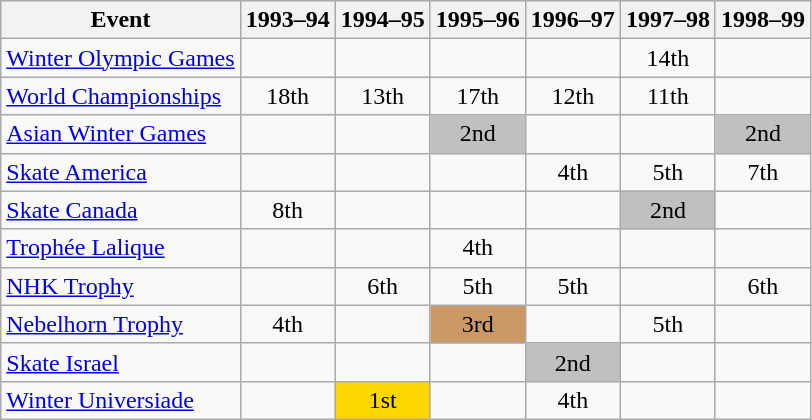<table class="wikitable" style="text-align:center">
<tr>
<th>Event</th>
<th>1993–94</th>
<th>1994–95</th>
<th>1995–96</th>
<th>1996–97</th>
<th>1997–98</th>
<th>1998–99</th>
</tr>
<tr>
<td align=left><a href='#'>Winter Olympic Games</a></td>
<td></td>
<td></td>
<td></td>
<td></td>
<td>14th</td>
<td></td>
</tr>
<tr>
<td align=left><a href='#'>World Championships</a></td>
<td>18th</td>
<td>13th</td>
<td>17th</td>
<td>12th</td>
<td>11th</td>
<td></td>
</tr>
<tr>
<td align=left><a href='#'>Asian Winter Games</a></td>
<td></td>
<td></td>
<td bgcolor=silver>2nd</td>
<td></td>
<td></td>
<td bgcolor=silver>2nd</td>
</tr>
<tr>
<td align=left><a href='#'>Skate America</a></td>
<td></td>
<td></td>
<td></td>
<td>4th</td>
<td>5th</td>
<td>7th</td>
</tr>
<tr>
<td align=left><a href='#'>Skate Canada</a></td>
<td>8th</td>
<td></td>
<td></td>
<td></td>
<td bgcolor=silver>2nd</td>
<td></td>
</tr>
<tr>
<td align=left><a href='#'>Trophée Lalique</a></td>
<td></td>
<td></td>
<td>4th</td>
<td></td>
<td></td>
<td></td>
</tr>
<tr>
<td align=left><a href='#'>NHK Trophy</a></td>
<td></td>
<td>6th</td>
<td>5th</td>
<td>5th</td>
<td></td>
<td>6th</td>
</tr>
<tr>
<td align=left><a href='#'>Nebelhorn Trophy</a></td>
<td>4th</td>
<td></td>
<td bgcolor=cc9966>3rd</td>
<td></td>
<td>5th</td>
<td></td>
</tr>
<tr>
<td align=left><a href='#'>Skate Israel</a></td>
<td></td>
<td></td>
<td></td>
<td bgcolor=silver>2nd</td>
<td></td>
<td></td>
</tr>
<tr>
<td align=left><a href='#'>Winter Universiade</a></td>
<td></td>
<td bgcolor=gold>1st</td>
<td></td>
<td>4th</td>
<td></td>
<td></td>
</tr>
</table>
